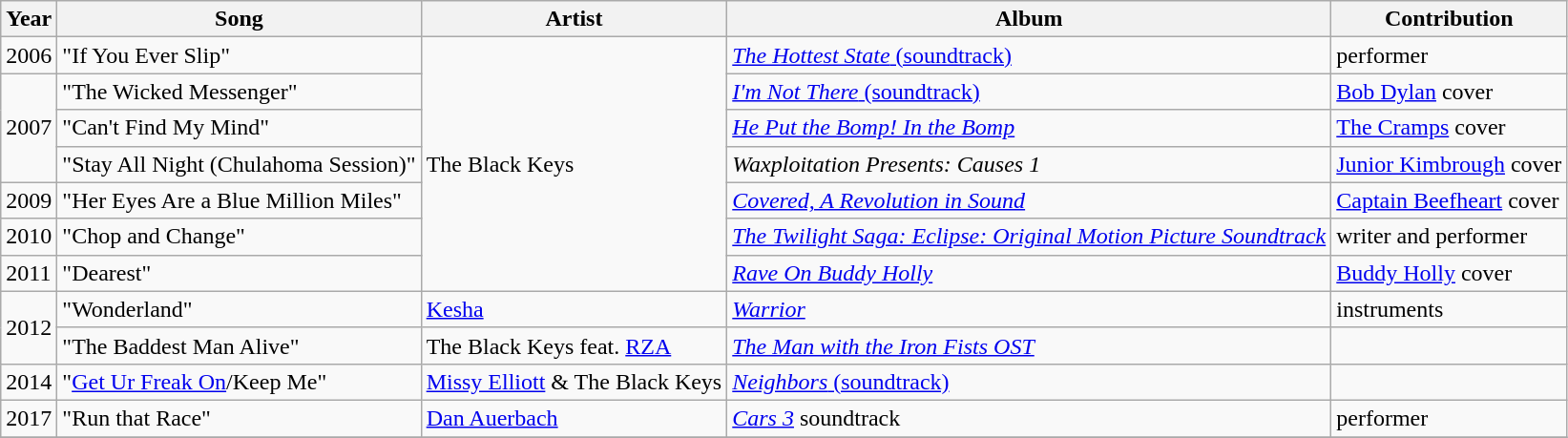<table class="wikitable">
<tr>
<th>Year</th>
<th>Song</th>
<th>Artist</th>
<th>Album</th>
<th>Contribution</th>
</tr>
<tr>
<td>2006</td>
<td>"If You Ever Slip"</td>
<td rowspan="7">The Black Keys</td>
<td><a href='#'><em>The Hottest State</em> (soundtrack)</a></td>
<td>performer</td>
</tr>
<tr>
<td rowspan="3">2007</td>
<td>"The Wicked Messenger"</td>
<td><a href='#'><em>I'm Not There</em> (soundtrack)</a></td>
<td><a href='#'>Bob Dylan</a> cover</td>
</tr>
<tr>
<td>"Can't Find My Mind"</td>
<td><em><a href='#'>He Put the Bomp! In the Bomp</a></em></td>
<td><a href='#'>The Cramps</a> cover</td>
</tr>
<tr>
<td>"Stay All Night (Chulahoma Session)"</td>
<td><em>Waxploitation Presents: Causes 1</em></td>
<td><a href='#'>Junior Kimbrough</a> cover</td>
</tr>
<tr>
<td>2009</td>
<td>"Her Eyes Are a Blue Million Miles"</td>
<td><em><a href='#'>Covered, A Revolution in Sound</a></em></td>
<td><a href='#'>Captain Beefheart</a> cover</td>
</tr>
<tr>
<td>2010</td>
<td>"Chop and Change"</td>
<td><em><a href='#'>The Twilight Saga: Eclipse: Original Motion Picture Soundtrack</a></em></td>
<td>writer and performer</td>
</tr>
<tr>
<td>2011</td>
<td>"Dearest"</td>
<td><em><a href='#'>Rave On Buddy Holly</a></em></td>
<td><a href='#'>Buddy Holly</a> cover</td>
</tr>
<tr>
<td rowspan="2">2012</td>
<td>"Wonderland"</td>
<td><a href='#'>Kesha</a></td>
<td><em><a href='#'>Warrior</a></em></td>
<td>instruments</td>
</tr>
<tr>
<td>"The Baddest Man Alive"</td>
<td>The Black Keys feat. <a href='#'>RZA</a></td>
<td><em><a href='#'>The Man with the Iron Fists OST</a></em></td>
<td></td>
</tr>
<tr>
<td>2014</td>
<td>"<a href='#'>Get Ur Freak On</a>/Keep Me"</td>
<td><a href='#'>Missy Elliott</a> & The Black Keys</td>
<td><a href='#'><em>Neighbors</em> (soundtrack)</a></td>
<td></td>
</tr>
<tr>
<td>2017</td>
<td>"Run that Race"</td>
<td><a href='#'>Dan Auerbach</a></td>
<td><em><a href='#'>Cars 3</a></em> soundtrack</td>
<td>performer</td>
</tr>
<tr>
</tr>
</table>
